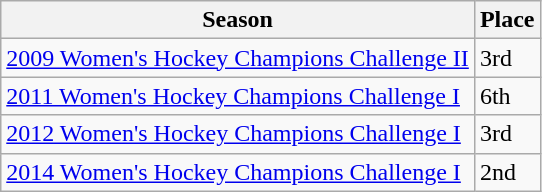<table class="wikitable collapsible">
<tr>
<th>Season</th>
<th>Place</th>
</tr>
<tr>
<td><a href='#'>2009 Women's Hockey Champions Challenge II</a></td>
<td>3rd</td>
</tr>
<tr>
<td><a href='#'>2011 Women's Hockey Champions Challenge I</a></td>
<td>6th</td>
</tr>
<tr>
<td><a href='#'>2012 Women's Hockey Champions Challenge I</a></td>
<td>3rd</td>
</tr>
<tr>
<td><a href='#'>2014 Women's Hockey Champions Challenge I</a></td>
<td>2nd</td>
</tr>
</table>
